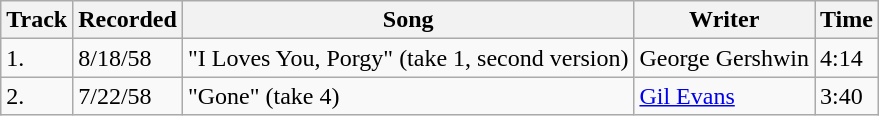<table class="wikitable">
<tr>
<th>Track</th>
<th>Recorded</th>
<th>Song</th>
<th>Writer</th>
<th>Time</th>
</tr>
<tr>
<td>1.</td>
<td>8/18/58</td>
<td>"I Loves You, Porgy" (take 1, second version)</td>
<td>George Gershwin</td>
<td>4:14</td>
</tr>
<tr>
<td>2.</td>
<td>7/22/58</td>
<td>"Gone" (take 4)</td>
<td><a href='#'>Gil Evans</a></td>
<td>3:40</td>
</tr>
</table>
